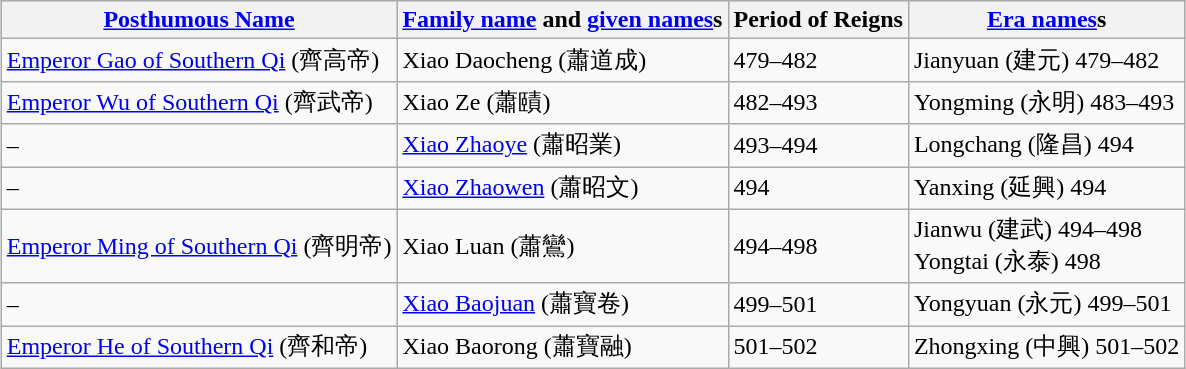<table class="wikitable" style="margin-left: auto; margin-right: auto; border: none;">
<tr bgcolor="#CCCCCC">
<th><a href='#'>Posthumous Name</a></th>
<th><a href='#'>Family name</a> and <a href='#'>given names</a>s</th>
<th>Period of Reigns</th>
<th><a href='#'>Era names</a>s</th>
</tr>
<tr>
<td><a href='#'>Emperor Gao of Southern Qi</a> (齊高帝)</td>
<td>Xiao Daocheng (蕭道成)</td>
<td>479–482</td>
<td>Jianyuan (建元) 479–482</td>
</tr>
<tr>
<td><a href='#'>Emperor Wu of Southern Qi</a> (齊武帝)</td>
<td>Xiao Ze (蕭賾)</td>
<td>482–493</td>
<td>Yongming (永明) 483–493</td>
</tr>
<tr>
<td>–</td>
<td><a href='#'>Xiao Zhaoye</a> (蕭昭業)</td>
<td>493–494</td>
<td>Longchang (隆昌) 494</td>
</tr>
<tr>
<td>–</td>
<td><a href='#'>Xiao Zhaowen</a> (蕭昭文)</td>
<td>494</td>
<td>Yanxing (延興) 494</td>
</tr>
<tr>
<td><a href='#'>Emperor Ming of Southern Qi</a> (齊明帝)</td>
<td>Xiao Luan (蕭鸞)</td>
<td>494–498</td>
<td>Jianwu  (建武) 494–498<br>Yongtai (永泰) 498</td>
</tr>
<tr>
<td>–</td>
<td><a href='#'>Xiao Baojuan</a> (蕭寶卷)</td>
<td>499–501</td>
<td>Yongyuan (永元) 499–501</td>
</tr>
<tr>
<td><a href='#'>Emperor He of Southern Qi</a> (齊和帝)</td>
<td>Xiao Baorong (蕭寶融)</td>
<td>501–502</td>
<td>Zhongxing (中興) 501–502</td>
</tr>
</table>
